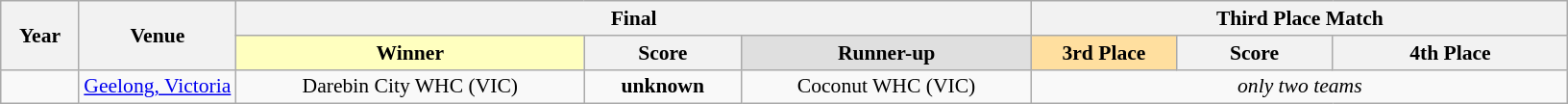<table class="wikitable" style="font-size: 90%; text-align: center;">
<tr>
<th rowspan="2" width="5%">Year</th>
<th rowspan="2" width="10%">Venue</th>
<th colspan="3">Final</th>
<th colspan="3">Third Place Match</th>
</tr>
<tr>
<td style="text-align:center;background:#ffffbf;"><strong>Winner</strong></td>
<th width="10%">Score</th>
<td style="text-align:center; background:#dfdfdf;"><strong>Runner-up</strong></td>
<td style="text-align:center; background:#ffdf9f;"><strong>3rd Place</strong></td>
<th width="10%">Score</th>
<th width="15%">4th Place</th>
</tr>
<tr>
<td></td>
<td><a href='#'>Geelong, Victoria</a></td>
<td>Darebin City WHC (VIC)</td>
<td><strong>unknown</strong></td>
<td>Coconut WHC (VIC)</td>
<td colspan=3><em>only two teams</em></td>
</tr>
</table>
